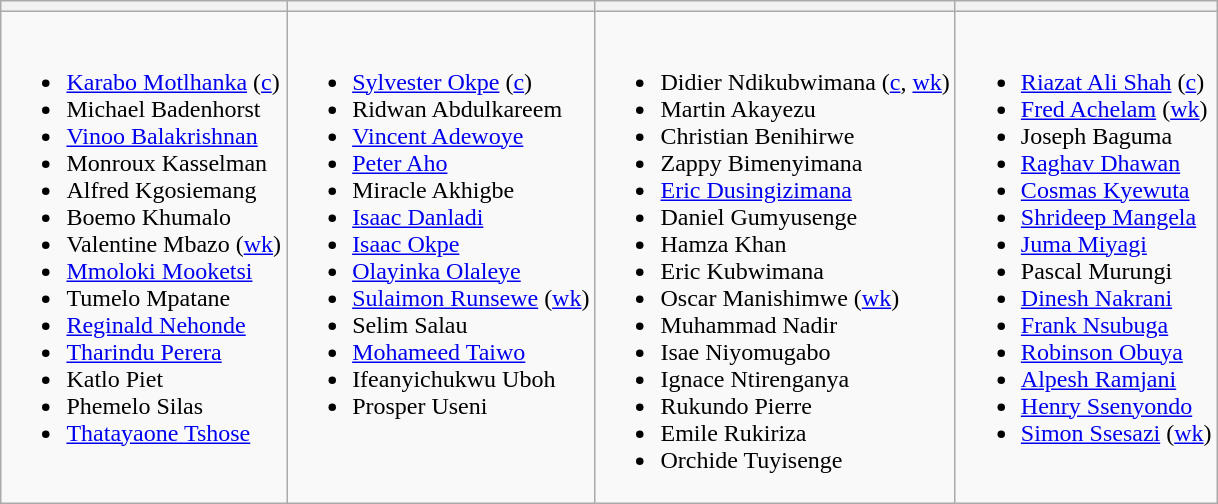<table class="wikitable" style="text-align:left; margin:auto">
<tr>
<th></th>
<th></th>
<th></th>
<th></th>
</tr>
<tr>
<td valign=top><br><ul><li><a href='#'>Karabo Motlhanka</a> (<a href='#'>c</a>)</li><li>Michael Badenhorst</li><li><a href='#'>Vinoo Balakrishnan</a></li><li>Monroux Kasselman</li><li>Alfred Kgosiemang</li><li>Boemo Khumalo</li><li>Valentine Mbazo (<a href='#'>wk</a>)</li><li><a href='#'>Mmoloki Mooketsi</a></li><li>Tumelo Mpatane</li><li><a href='#'>Reginald Nehonde</a></li><li><a href='#'>Tharindu Perera</a></li><li>Katlo Piet</li><li>Phemelo Silas</li><li><a href='#'>Thatayaone Tshose</a></li></ul></td>
<td valign=top><br><ul><li><a href='#'>Sylvester Okpe</a> (<a href='#'>c</a>)</li><li>Ridwan Abdulkareem</li><li><a href='#'>Vincent Adewoye</a></li><li><a href='#'>Peter Aho</a></li><li>Miracle Akhigbe</li><li><a href='#'>Isaac Danladi</a></li><li><a href='#'>Isaac Okpe</a></li><li><a href='#'>Olayinka Olaleye</a></li><li><a href='#'>Sulaimon Runsewe</a> (<a href='#'>wk</a>)</li><li>Selim Salau</li><li><a href='#'>Mohameed Taiwo</a></li><li>Ifeanyichukwu Uboh</li><li>Prosper Useni</li></ul></td>
<td valign=top><br><ul><li>Didier Ndikubwimana (<a href='#'>c</a>, <a href='#'>wk</a>)</li><li>Martin Akayezu</li><li>Christian Benihirwe</li><li>Zappy Bimenyimana</li><li><a href='#'>Eric Dusingizimana</a></li><li>Daniel Gumyusenge</li><li>Hamza Khan</li><li>Eric Kubwimana</li><li>Oscar Manishimwe (<a href='#'>wk</a>)</li><li>Muhammad Nadir</li><li>Isae Niyomugabo</li><li>Ignace Ntirenganya</li><li>Rukundo Pierre</li><li>Emile Rukiriza</li><li>Orchide Tuyisenge</li></ul></td>
<td valign=top><br><ul><li><a href='#'>Riazat Ali Shah</a> (<a href='#'>c</a>)</li><li><a href='#'>Fred Achelam</a> (<a href='#'>wk</a>)</li><li>Joseph Baguma</li><li><a href='#'>Raghav Dhawan</a></li><li><a href='#'>Cosmas Kyewuta</a></li><li><a href='#'>Shrideep Mangela</a></li><li><a href='#'>Juma Miyagi</a></li><li>Pascal Murungi</li><li><a href='#'>Dinesh Nakrani</a></li><li><a href='#'>Frank Nsubuga</a></li><li><a href='#'>Robinson Obuya</a></li><li><a href='#'>Alpesh Ramjani</a></li><li><a href='#'>Henry Ssenyondo</a></li><li><a href='#'>Simon Ssesazi</a> (<a href='#'>wk</a>)</li></ul></td>
</tr>
</table>
